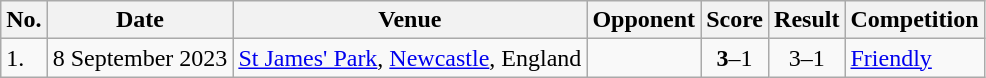<table class="wikitable plainrowheaders sortable">
<tr>
<th>No.</th>
<th>Date</th>
<th>Venue</th>
<th>Opponent</th>
<th>Score</th>
<th>Result</th>
<th>Competition</th>
</tr>
<tr>
<td>1.</td>
<td>8 September 2023</td>
<td><a href='#'>St James' Park</a>, <a href='#'>Newcastle</a>, England</td>
<td></td>
<td align=center><strong>3</strong>–1</td>
<td align=center>3–1</td>
<td><a href='#'>Friendly</a></td>
</tr>
</table>
